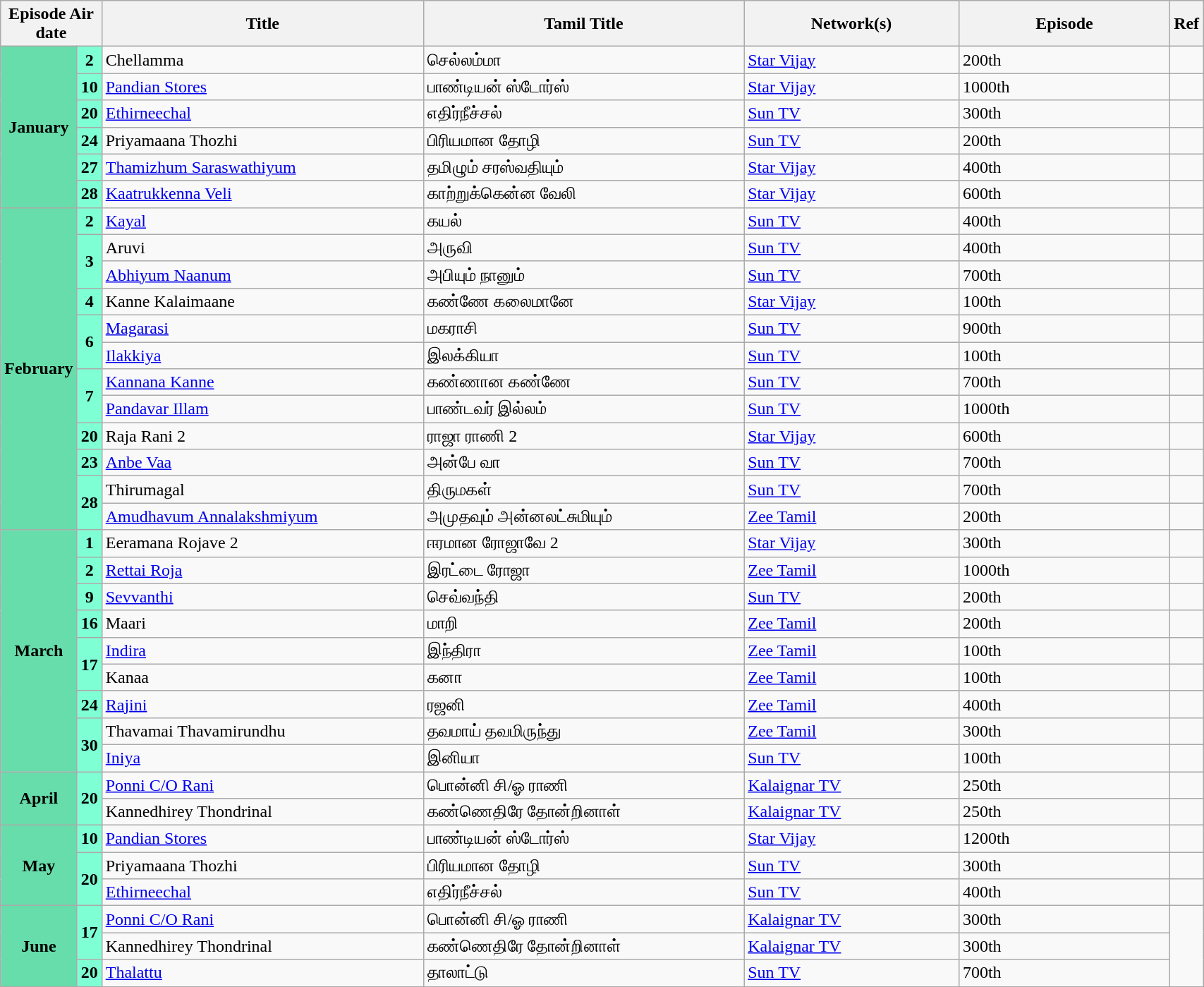<table class="wikitable" width="90%">
<tr>
<th colspan="2">Episode Air date</th>
<th style="width:30%;">Title</th>
<th style="width:30%;">Tamil Title</th>
<th style="width:20%;">Network(s)</th>
<th style="width:20%;">Episode</th>
<th>Ref</th>
</tr>
<tr>
<td rowspan="6" style="text-align:center; background:#6da; textcolor:#000;"><strong>January</strong></td>
<td style="text-align:center; background:#7FFFD4;"><strong>2</strong></td>
<td>Chellamma</td>
<td>செல்லம்மா</td>
<td><a href='#'>Star Vijay</a></td>
<td>200th</td>
<td></td>
</tr>
<tr>
<td style="text-align:center; background:#7FFFD4;"><strong>10</strong></td>
<td><a href='#'>Pandian Stores</a></td>
<td>பாண்டியன் ஸ்டோர்ஸ்</td>
<td><a href='#'>Star Vijay</a></td>
<td>1000th</td>
<td></td>
</tr>
<tr>
<td style="text-align:center; background:#7FFFD4;"><strong>20</strong></td>
<td><a href='#'>Ethirneechal</a></td>
<td>எதிர்நீச்சல்</td>
<td><a href='#'>Sun TV</a></td>
<td>300th</td>
<td></td>
</tr>
<tr>
<td style="text-align:center; background:#7FFFD4;"><strong>24</strong></td>
<td>Priyamaana Thozhi</td>
<td>பிரியமான தோழி</td>
<td><a href='#'>Sun TV</a></td>
<td>200th</td>
<td></td>
</tr>
<tr>
<td style="text-align:center; background:#7FFFD4;"><strong>27</strong></td>
<td><a href='#'>Thamizhum Saraswathiyum</a></td>
<td>தமிழும் சரஸ்வதியும்</td>
<td><a href='#'>Star Vijay</a></td>
<td>400th</td>
<td></td>
</tr>
<tr>
<td style="text-align:center; background:#7FFFD4;"><strong>28</strong></td>
<td><a href='#'>Kaatrukkenna Veli</a></td>
<td>காற்றுக்கென்ன வேலி</td>
<td><a href='#'>Star Vijay</a></td>
<td>600th</td>
<td></td>
</tr>
<tr>
<td rowspan="12" style="text-align:center; background:#6da; textcolor:#000;"><strong>February</strong></td>
<td style="text-align:center; background:#7FFFD4;"><strong>2</strong></td>
<td><a href='#'>Kayal</a></td>
<td>கயல்</td>
<td><a href='#'>Sun TV</a></td>
<td>400th</td>
<td></td>
</tr>
<tr>
<td rowspan="2" style="text-align:center; background:#7FFFD4;"><strong>3</strong></td>
<td>Aruvi</td>
<td>அருவி</td>
<td><a href='#'>Sun TV</a></td>
<td>400th</td>
<td></td>
</tr>
<tr>
<td><a href='#'>Abhiyum Naanum</a></td>
<td>அபியும் நானும்</td>
<td><a href='#'>Sun TV</a></td>
<td>700th</td>
<td></td>
</tr>
<tr>
<td style="text-align:center; background:#7FFFD4;"><strong>4</strong></td>
<td>Kanne Kalaimaane</td>
<td>கண்ணே கலைமானே</td>
<td><a href='#'>Star Vijay</a></td>
<td>100th</td>
<td></td>
</tr>
<tr>
<td rowspan="2" style="text-align:center; background:#7FFFD4;"><strong>6</strong></td>
<td><a href='#'>Magarasi</a></td>
<td>மகராசி</td>
<td><a href='#'>Sun TV</a></td>
<td>900th</td>
<td></td>
</tr>
<tr>
<td><a href='#'>Ilakkiya</a></td>
<td>இலக்கியா</td>
<td><a href='#'>Sun TV</a></td>
<td>100th</td>
<td></td>
</tr>
<tr>
<td rowspan="2" style="text-align:center; background:#7FFFD4;"><strong>7</strong></td>
<td><a href='#'>Kannana Kanne</a></td>
<td>கண்ணான கண்ணே</td>
<td><a href='#'>Sun TV</a></td>
<td>700th</td>
<td></td>
</tr>
<tr>
<td><a href='#'>Pandavar Illam</a></td>
<td>பாண்டவர் இல்லம்</td>
<td><a href='#'>Sun TV</a></td>
<td>1000th</td>
<td></td>
</tr>
<tr>
<td style="text-align:center; background:#7FFFD4;"><strong>20</strong></td>
<td>Raja Rani 2</td>
<td>ராஜா ராணி 2</td>
<td><a href='#'>Star Vijay</a></td>
<td>600th</td>
<td></td>
</tr>
<tr>
<td style="text-align:center; background:#7FFFD4;"><strong>23</strong></td>
<td><a href='#'>Anbe Vaa</a></td>
<td>அன்பே வா</td>
<td><a href='#'>Sun TV</a></td>
<td>700th</td>
<td></td>
</tr>
<tr>
<td rowspan="2" style="text-align:center; background:#7FFFD4;"><strong>28</strong></td>
<td>Thirumagal</td>
<td>திருமகள்</td>
<td><a href='#'>Sun TV</a></td>
<td>700th</td>
<td></td>
</tr>
<tr>
<td><a href='#'>Amudhavum Annalakshmiyum</a></td>
<td>அமுதவும் அன்னலட்சுமியும்</td>
<td><a href='#'>Zee Tamil</a></td>
<td>200th</td>
<td></td>
</tr>
<tr>
<td rowspan="9" style="text-align:center; background:#6da; textcolor:#000;"><strong>March</strong></td>
<td style="text-align:center; background:#7FFFD4;"><strong>1</strong></td>
<td>Eeramana Rojave 2</td>
<td>ஈரமான ரோஜாவே 2</td>
<td><a href='#'>Star Vijay</a></td>
<td>300th</td>
<td></td>
</tr>
<tr>
<td style="text-align:center; background:#7FFFD4;"><strong>2</strong></td>
<td><a href='#'>Rettai Roja</a></td>
<td>இரட்டை ரோஜா</td>
<td><a href='#'>Zee Tamil</a></td>
<td>1000th</td>
<td></td>
</tr>
<tr>
<td style="text-align:center; background:#7FFFD4;"><strong>9</strong></td>
<td><a href='#'>Sevvanthi</a></td>
<td>செவ்வந்தி</td>
<td><a href='#'>Sun TV</a></td>
<td>200th</td>
<td></td>
</tr>
<tr>
<td style="text-align:center; background:#7FFFD4;"><strong>16</strong></td>
<td>Maari</td>
<td>மாறி</td>
<td><a href='#'>Zee Tamil</a></td>
<td>200th</td>
<td></td>
</tr>
<tr>
<td rowspan="2" style="text-align:center; background:#7FFFD4;"><strong>17</strong></td>
<td><a href='#'>Indira</a></td>
<td>இந்திரா</td>
<td><a href='#'>Zee Tamil</a></td>
<td>100th</td>
<td></td>
</tr>
<tr>
<td>Kanaa</td>
<td>கனா</td>
<td><a href='#'>Zee Tamil</a></td>
<td>100th</td>
<td></td>
</tr>
<tr>
<td style="text-align:center; background:#7FFFD4;"><strong>24</strong></td>
<td><a href='#'>Rajini</a></td>
<td>ரஜனி</td>
<td><a href='#'>Zee Tamil</a></td>
<td>400th</td>
<td></td>
</tr>
<tr>
<td rowspan="2" style="text-align:center; background:#7FFFD4;"><strong>30</strong></td>
<td>Thavamai Thavamirundhu</td>
<td>தவமாய் தவமிருந்து</td>
<td><a href='#'>Zee Tamil</a></td>
<td>300th</td>
<td></td>
</tr>
<tr>
<td><a href='#'>Iniya</a></td>
<td>இனியா</td>
<td><a href='#'>Sun TV</a></td>
<td>100th</td>
<td></td>
</tr>
<tr>
<td rowspan="2" style="text-align:center; background:#6da; textcolor:#000;"><strong>April</strong></td>
<td rowspan="2" style="text-align:center; background:#7FFFD4;"><strong>20</strong></td>
<td><a href='#'>Ponni C/O Rani</a></td>
<td>பொன்னி சி/ஓ ராணி</td>
<td><a href='#'>Kalaignar TV</a></td>
<td>250th</td>
<td></td>
</tr>
<tr>
<td>Kannedhirey Thondrinal</td>
<td>கண்ணெதிரே தோன்றினாள்</td>
<td><a href='#'>Kalaignar TV</a></td>
<td>250th</td>
<td></td>
</tr>
<tr>
<td rowspan="3" style="text-align:center; background:#6da; textcolor:#000;"><strong>May</strong></td>
<td rowspan="1" style="text-align:center; background:#7FFFD4;"><strong>10</strong></td>
<td><a href='#'>Pandian Stores</a></td>
<td>பாண்டியன் ஸ்டோர்ஸ்</td>
<td><a href='#'>Star Vijay</a></td>
<td>1200th</td>
<td></td>
</tr>
<tr>
<td rowspan="2" style="text-align:center; background:#7FFFD4;"><strong>20</strong></td>
<td>Priyamaana Thozhi</td>
<td>பிரியமான தோழி</td>
<td><a href='#'>Sun TV</a></td>
<td>300th</td>
<td></td>
</tr>
<tr>
<td><a href='#'>Ethirneechal</a></td>
<td>எதிர்நீச்சல்</td>
<td><a href='#'>Sun TV</a></td>
<td>400th</td>
<td></td>
</tr>
<tr>
<td rowspan="3" style="text-align:center; background:#6da; textcolor:#000;"><strong>June</strong></td>
<td rowspan="2" style="text-align:center; background:#7FFFD4;"><strong>17</strong></td>
<td><a href='#'>Ponni C/O Rani</a></td>
<td>பொன்னி சி/ஓ ராணி</td>
<td><a href='#'>Kalaignar TV</a></td>
<td>300th</td>
</tr>
<tr>
<td>Kannedhirey Thondrinal</td>
<td>கண்ணெதிரே தோன்றினாள்</td>
<td><a href='#'>Kalaignar TV</a></td>
<td>300th</td>
</tr>
<tr>
<td rowspan="1" style="text-align:center; background:#7FFFD4;"><strong>20</strong></td>
<td><a href='#'>Thalattu</a></td>
<td>தாலாட்டு</td>
<td><a href='#'>Sun TV</a></td>
<td>700th</td>
</tr>
<tr>
</tr>
</table>
